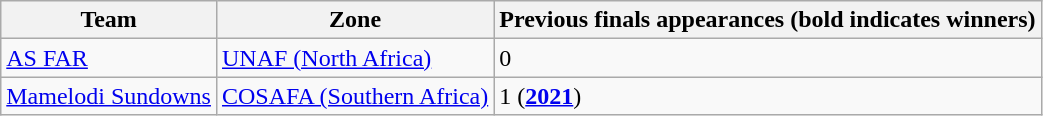<table class="wikitable">
<tr>
<th>Team</th>
<th>Zone</th>
<th>Previous finals appearances (bold indicates winners)</th>
</tr>
<tr>
<td> <a href='#'>AS FAR</a></td>
<td><a href='#'>UNAF (North Africa)</a></td>
<td>0</td>
</tr>
<tr>
<td> <a href='#'>Mamelodi Sundowns</a></td>
<td><a href='#'>COSAFA (Southern Africa)</a></td>
<td>1 (<strong><a href='#'>2021</a></strong>)</td>
</tr>
</table>
